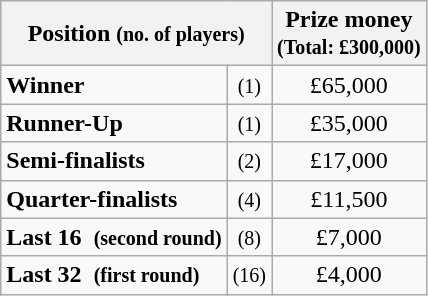<table class="wikitable">
<tr>
<th colspan=2>Position <small>(no. of players)</small></th>
<th>Prize money<br><small>(Total: £300,000)</small></th>
</tr>
<tr>
<td><strong>Winner</strong></td>
<td align=center><small>(1)</small></td>
<td align=center>£65,000</td>
</tr>
<tr>
<td><strong>Runner-Up</strong></td>
<td align=center><small>(1)</small></td>
<td align=center>£35,000</td>
</tr>
<tr>
<td><strong>Semi-finalists</strong></td>
<td align=center><small>(2)</small></td>
<td align=center>£17,000</td>
</tr>
<tr>
<td><strong>Quarter-finalists</strong></td>
<td align=center><small>(4)</small></td>
<td align=center>£11,500</td>
</tr>
<tr>
<td><strong>Last 16  <small>(second round)</small></strong></td>
<td align=center><small>(8)</small></td>
<td align=center>£7,000</td>
</tr>
<tr>
<td><strong>Last 32  <small>(first round)</small></strong></td>
<td align=center><small>(16)</small></td>
<td align=center>£4,000</td>
</tr>
</table>
